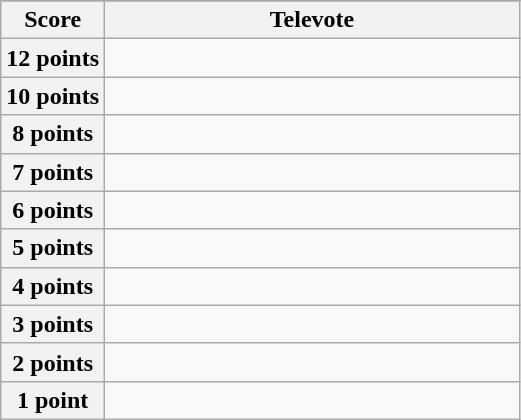<table class="wikitable">
<tr>
</tr>
<tr>
<th scope="col" width="20%">Score</th>
<th scope="col" width="80%">Televote</th>
</tr>
<tr>
<th scope="row">12 points</th>
<td></td>
</tr>
<tr>
<th scope="row">10 points</th>
<td></td>
</tr>
<tr>
<th scope="row">8 points</th>
<td></td>
</tr>
<tr>
<th scope="row">7 points</th>
<td></td>
</tr>
<tr>
<th scope="row">6 points</th>
<td></td>
</tr>
<tr>
<th scope="row">5 points</th>
<td></td>
</tr>
<tr>
<th scope="row">4 points</th>
<td></td>
</tr>
<tr>
<th scope="row">3 points</th>
<td></td>
</tr>
<tr>
<th scope="row">2 points</th>
<td></td>
</tr>
<tr>
<th scope="row">1 point</th>
<td></td>
</tr>
</table>
